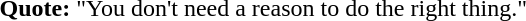<table style = "margin-left: 2em;">
<tr>
<td style = "vertical-align: top"></td>
<td><strong>Quote:</strong> "You don't need a reason to do the right thing."</td>
</tr>
</table>
